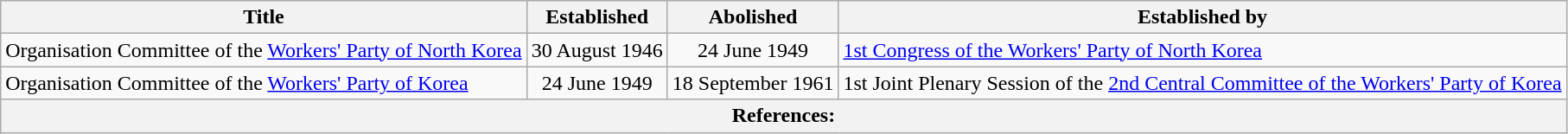<table class="wikitable sortable">
<tr>
<th>Title</th>
<th>Established</th>
<th>Abolished</th>
<th>Established by</th>
</tr>
<tr>
<td>Organisation Committee of the <a href='#'>Workers' Party of North Korea</a></td>
<td align="center">30 August 1946</td>
<td align="center">24 June 1949</td>
<td><a href='#'>1st Congress of the Workers' Party of North Korea</a></td>
</tr>
<tr>
<td>Organisation Committee of the <a href='#'>Workers' Party of Korea</a></td>
<td align="center">24 June 1949</td>
<td align="center">18 September 1961</td>
<td>1st Joint Plenary Session of the <a href='#'>2nd Central Committee of the Workers' Party of Korea</a></td>
</tr>
<tr>
<th colspan="4" unsortable><strong>References:</strong><br></th>
</tr>
</table>
